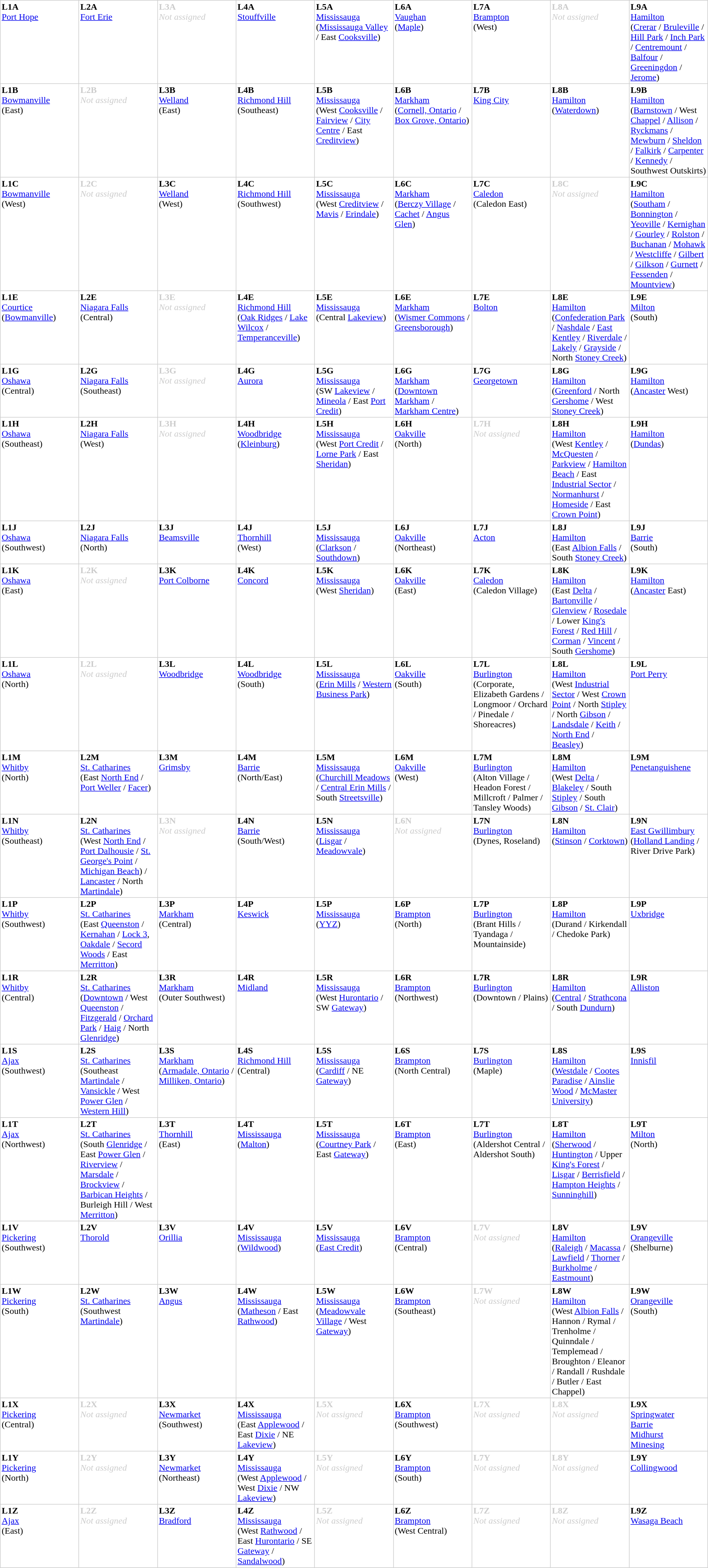<table rules="all" width=100% cellspacing=0 cellpadding=2 style="border-collapse: collapse; border: 1px solid #ccc;">
<tr>
<td width=11.1% valign=top><strong>L1A</strong><br><span><a href='#'>Port Hope</a></span></td>
<td width=11.1% valign=top><strong>L2A</strong><br><span><a href='#'>Fort Erie</a></span></td>
<td width=11.1% valign=top style="color: #CCC;"><strong>L3A</strong><br><span><em>Not assigned</em></span></td>
<td width=11.1% valign=top><strong>L4A</strong><br><span><a href='#'>Stouffville</a></span></td>
<td width=11.1% valign=top><strong>L5A</strong><br><span><a href='#'>Mississauga</a><br>(<a href='#'>Mississauga Valley</a> / East <a href='#'>Cooksville</a>)</span></td>
<td width=11.1% valign=top><strong>L6A</strong><br><span><a href='#'>Vaughan</a><br>(<a href='#'>Maple</a>)</span></td>
<td width=11.1% valign=top><strong>L7A</strong><br><span><a href='#'>Brampton</a> <br>(West)</span></td>
<td width=11.1% valign=top style="color: #CCC;"><strong>L8A</strong><br><span><em>Not assigned</em></span></td>
<td width=11.1% valign=top><strong>L9A</strong><br><span><a href='#'>Hamilton</a><br>(<a href='#'>Crerar</a> / <a href='#'>Bruleville</a> / <a href='#'>Hill Park</a> / <a href='#'>Inch Park</a> / <a href='#'>Centremount</a> / <a href='#'>Balfour</a> / <a href='#'>Greeningdon</a> / <a href='#'>Jerome</a>)</span></td>
</tr>
<tr>
<td width=11.1% valign=top><strong>L1B</strong><br><span><a href='#'>Bowmanville</a><br>(East)</span></td>
<td width=11.1% valign=top style="color: #CCC;"><strong>L2B</strong><br><span><em>Not assigned</em></span></td>
<td width=11.1% valign=top><strong>L3B</strong><br><span><a href='#'>Welland</a><br>(East)</span></td>
<td width=11.1% valign=top><strong>L4B</strong><br><span><a href='#'>Richmond Hill</a><br>(Southeast)</span></td>
<td width=11.1% valign=top><strong>L5B</strong><br><span><a href='#'>Mississauga</a><br>(West <a href='#'>Cooksville</a> / <a href='#'>Fairview</a> / <a href='#'>City Centre</a> / East <a href='#'>Creditview</a>)</span></td>
<td width=11.1% valign=top><strong>L6B</strong><br><span><a href='#'>Markham</a><br>(<a href='#'>Cornell, Ontario</a> / <a href='#'>Box Grove, Ontario</a>)</span></td>
<td width=11.1% valign=top><strong>L7B</strong><br><span><a href='#'>King City</a></span></td>
<td width=11.1% valign=top><strong>L8B</strong><br><span><a href='#'>Hamilton</a><br>(<a href='#'>Waterdown</a>)</span></td>
<td width=11.1% valign=top><strong>L9B</strong><br><span><a href='#'>Hamilton</a><br>(<a href='#'>Barnstown</a> / West <a href='#'>Chappel</a> / <a href='#'>Allison</a> / <a href='#'>Ryckmans</a> / <a href='#'>Mewburn</a> / <a href='#'>Sheldon</a> / <a href='#'>Falkirk</a> / <a href='#'>Carpenter</a> / <a href='#'>Kennedy</a> / Southwest Outskirts)</span></td>
</tr>
<tr>
<td width=11.1% valign=top><strong>L1C</strong><br><span><a href='#'>Bowmanville</a><br>(West)</span></td>
<td width=11.1% valign=top style="color: #CCC;"><strong>L2C</strong><br><span><em>Not assigned</em></span></td>
<td width=11.1% valign=top><strong>L3C</strong><br><span><a href='#'>Welland</a><br>(West)</span></td>
<td width=11.1% valign=top><strong>L4C</strong><br><span><a href='#'>Richmond Hill</a><br>(Southwest)</span></td>
<td width=11.1% valign=top><strong>L5C</strong><br><span><a href='#'>Mississauga</a><br>(West <a href='#'>Creditview</a> / <a href='#'>Mavis</a> / <a href='#'>Erindale</a>)</span></td>
<td width=11.1% valign=top><strong>L6C</strong><br><span><a href='#'>Markham</a><br>(<a href='#'>Berczy Village</a> / <a href='#'>Cachet</a> / <a href='#'>Angus Glen</a>)</span></td>
<td width=11.1% valign=top><strong>L7C</strong><br><span><a href='#'>Caledon</a><br>(Caledon East)</span></td>
<td width=11.1% valign=top style="color: #CCC;"><strong>L8C</strong><br><span><em>Not assigned</em></span></td>
<td width=11.1% valign=top><strong>L9C</strong><br><span><a href='#'>Hamilton</a><br>(<a href='#'>Southam</a> / <a href='#'>Bonnington</a> / <a href='#'>Yeoville</a> / <a href='#'>Kernighan</a> / <a href='#'>Gourley</a> / <a href='#'>Rolston</a> / <a href='#'>Buchanan</a> / <a href='#'>Mohawk</a> / <a href='#'>Westcliffe</a> / <a href='#'>Gilbert</a> / <a href='#'>Gilkson</a> / <a href='#'>Gurnett</a> / <a href='#'>Fessenden</a> / <a href='#'>Mountview</a>)</span></td>
</tr>
<tr>
<td width=11.1% valign=top><strong>L1E</strong><br><span><a href='#'>Courtice</a><br>(<a href='#'>Bowmanville</a>)</span></td>
<td width=11.1% valign=top><strong>L2E</strong><br><span><a href='#'>Niagara Falls</a><br>(Central)</span></td>
<td width=11.1% valign=top style="color: #CCC;"><strong>L3E</strong><br><span><em>Not assigned</em></span></td>
<td width=11.1% valign=top><strong>L4E</strong><br><span><a href='#'>Richmond Hill</a><br>(<a href='#'>Oak Ridges</a> / <a href='#'>Lake Wilcox</a> / <a href='#'>Temperanceville</a>)</span></td>
<td width=11.1% valign=top><strong>L5E</strong><br><span><a href='#'>Mississauga</a><br>(Central <a href='#'>Lakeview</a>)</span></td>
<td width=11.1% valign=top><strong>L6E</strong><br><span><a href='#'>Markham</a><br>(<a href='#'>Wismer Commons</a> / <a href='#'>Greensborough</a>)</span></td>
<td width=11.1% valign=top><strong>L7E</strong><br><span><a href='#'>Bolton</a></span></td>
<td width=11.1% valign=top><strong>L8E</strong><br><span><a href='#'>Hamilton</a><br>(<a href='#'>Confederation Park</a> / <a href='#'>Nashdale</a> / <a href='#'>East Kentley</a> / <a href='#'>Riverdale</a> / <a href='#'>Lakely</a> / <a href='#'>Grayside</a> / North <a href='#'>Stoney Creek</a>)</span></td>
<td width=11.1% valign=top><strong>L9E</strong><br><span><a href='#'>Milton</a><br>(South)</span></td>
</tr>
<tr>
<td width=11.1% valign=top><strong>L1G</strong><br><span><a href='#'>Oshawa</a><br>(Central)</span></td>
<td width=11.1% valign=top><strong>L2G</strong><br><span><a href='#'>Niagara Falls</a><br>(Southeast)</span></td>
<td width=11.1% valign=top style="color: #CCC;"><strong>L3G</strong><br><span><em>Not assigned</em></span></td>
<td width=11.1% valign=top><strong>L4G</strong><br><span><a href='#'>Aurora</a></span></td>
<td width=11.1% valign=top><strong>L5G</strong><br><span><a href='#'>Mississauga</a><br>(SW <a href='#'>Lakeview</a> / <a href='#'>Mineola</a> / East <a href='#'>Port Credit</a>)</span></td>
<td width=11.1% valign=top><strong>L6G</strong><br><span><a href='#'>Markham</a><br>(<a href='#'>Downtown Markham</a> / <a href='#'>Markham Centre</a>)</span></td>
<td width=11.1% valign=top><strong>L7G</strong><br><span><a href='#'>Georgetown</a></span></td>
<td width=11.1% valign=top><strong>L8G</strong><br><span><a href='#'>Hamilton</a><br>(<a href='#'>Greenford</a> / North <a href='#'>Gershome</a> / West <a href='#'>Stoney Creek</a>)</span></td>
<td width=11.1% valign=top><strong>L9G</strong><br><span><a href='#'>Hamilton</a><br>(<a href='#'>Ancaster</a> West)</span></td>
</tr>
<tr>
<td width=11.1% valign=top><strong>L1H</strong><br><span><a href='#'>Oshawa</a><br>(Southeast)</span></td>
<td width=11.1% valign=top><strong>L2H</strong><br><span><a href='#'>Niagara Falls</a><br>(West)</span></td>
<td width=11.1% valign=top style="color: #CCC;"><strong>L3H</strong><br><span><em>Not assigned</em></span></td>
<td width=11.1% valign=top><strong>L4H</strong><br><span><a href='#'>Woodbridge</a><br>(<a href='#'>Kleinburg</a>)</span></td>
<td width=11.1% valign=top><strong>L5H</strong><br><span><a href='#'>Mississauga</a><br>(West <a href='#'>Port Credit</a> / <a href='#'>Lorne Park</a> / East <a href='#'>Sheridan</a>)</span></td>
<td width=11.1% valign=top><strong>L6H</strong><br><span><a href='#'>Oakville</a><br>(North)</span></td>
<td width=11.1% valign=top style="color: #CCC;"><strong>L7H</strong><br><span><em>Not assigned</em></span></td>
<td width=11.1% valign=top><strong>L8H</strong><br><span><a href='#'>Hamilton</a><br>(West <a href='#'>Kentley</a> / <a href='#'>McQuesten</a> / <a href='#'>Parkview</a> / <a href='#'>Hamilton Beach</a> / East <a href='#'>Industrial Sector</a> / <a href='#'>Normanhurst</a> / <a href='#'>Homeside</a> / East <a href='#'>Crown Point</a>)</span></td>
<td width=11.1% valign=top><strong>L9H</strong><br><span><a href='#'>Hamilton</a><br>(<a href='#'>Dundas</a>)</span></td>
</tr>
<tr>
<td width=11.1% valign=top><strong>L1J</strong><br><span><a href='#'>Oshawa</a><br>(Southwest)</span></td>
<td width=11.1% valign=top><strong>L2J</strong><br><span><a href='#'>Niagara Falls</a><br>(North)</span></td>
<td width=11.1% valign=top><strong>L3J</strong><br><span><a href='#'>Beamsville</a></span></td>
<td width=11.1% valign=top><strong>L4J</strong><br><span><a href='#'>Thornhill</a><br>(West)</span></td>
<td width=11.1% valign=top><strong>L5J</strong><br><span><a href='#'>Mississauga</a><br>(<a href='#'>Clarkson</a> / <a href='#'>Southdown</a>)</span></td>
<td width=11.1% valign=top><strong>L6J</strong><br><span><a href='#'>Oakville</a><br>(Northeast)</span></td>
<td width=11.1% valign=top><strong>L7J</strong><br><span><a href='#'>Acton</a></span></td>
<td width=11.1% valign=top><strong>L8J</strong><br><span><a href='#'>Hamilton</a><br>(East <a href='#'>Albion Falls</a> / South <a href='#'>Stoney Creek</a>)</span></td>
<td width=11.1% valign=top><strong>L9J</strong><br><span><a href='#'>Barrie</a><br>(South)</span></td>
</tr>
<tr>
<td width=11.1% valign=top><strong>L1K</strong><br><span><a href='#'>Oshawa</a><br>(East)</span></td>
<td width=11.1% valign=top style="color: #CCC;"><strong>L2K</strong><br><span><em>Not assigned</em></span></td>
<td width=11.1% valign=top><strong>L3K</strong><br><span><a href='#'>Port Colborne</a></span></td>
<td width=11.1% valign=top><strong>L4K</strong><br><span><a href='#'>Concord</a></span></td>
<td width=11.1% valign=top><strong>L5K</strong><br><span><a href='#'>Mississauga</a><br>(West <a href='#'>Sheridan</a>)</span></td>
<td width=11.1% valign=top><strong>L6K</strong><br><span><a href='#'>Oakville</a><br>(East)</span></td>
<td width=11.1% valign=top><strong>L7K</strong><br><span><a href='#'>Caledon</a><br>(Caledon Village)</span></td>
<td width=11.1% valign=top><strong>L8K</strong><br><span><a href='#'>Hamilton</a><br>(East <a href='#'>Delta</a> / <a href='#'>Bartonville</a> / <a href='#'>Glenview</a> / <a href='#'>Rosedale</a> / Lower <a href='#'>King's Forest</a> / <a href='#'>Red Hill</a> / <a href='#'>Corman</a> / <a href='#'>Vincent</a> / South <a href='#'>Gershome</a>)</span></td>
<td width=11.1% valign=top><strong>L9K</strong><br><span><a href='#'>Hamilton</a><br>(<a href='#'>Ancaster</a> East)</span></td>
</tr>
<tr>
<td width=11.1% valign=top><strong>L1L</strong><br><span><a href='#'>Oshawa</a><br>(North)</span></td>
<td width=11.1% valign=top style="color: #CCC;"><strong>L2L</strong><br><span><em>Not assigned</em></span></td>
<td width=11.1% valign=top><strong>L3L</strong><br><span><a href='#'>Woodbridge</a></span></td>
<td width=11.1% valign=top><strong>L4L</strong><br><span><a href='#'>Woodbridge</a><br>(South)</span></td>
<td width=11.1% valign=top><strong>L5L</strong><br><span><a href='#'>Mississauga</a><br>(<a href='#'>Erin Mills</a> / <a href='#'>Western Business Park</a>)</span></td>
<td width=11.1% valign=top><strong>L6L</strong><br><span><a href='#'>Oakville</a><br>(South)</span></td>
<td width=11.1% valign=top><strong>L7L</strong><br><span><a href='#'>Burlington</a><br>(Corporate, Elizabeth Gardens / Longmoor / Orchard / Pinedale / Shoreacres)</span></td>
<td width=11.1% valign=top><strong>L8L</strong><br><span><a href='#'>Hamilton</a><br>(West <a href='#'>Industrial Sector</a> / West <a href='#'>Crown Point</a> / North <a href='#'>Stipley</a> / North <a href='#'>Gibson</a> / <a href='#'>Landsdale</a> / <a href='#'>Keith</a> / <a href='#'>North End</a> / <a href='#'>Beasley</a>)</span></td>
<td width=11.1% valign=top><strong>L9L</strong><br><span><a href='#'>Port Perry</a></span></td>
</tr>
<tr>
<td width=11.1% valign=top><strong>L1M</strong><br><span><a href='#'>Whitby</a><br>(North)</span></td>
<td width=11.1% valign=top><strong>L2M</strong><br><span><a href='#'>St. Catharines</a><br>(East <a href='#'>North End</a> / <a href='#'>Port Weller</a> / <a href='#'>Facer</a>)</span></td>
<td width=11.1% valign=top><strong>L3M</strong><br><span><a href='#'>Grimsby</a></span></td>
<td width=11.1% valign=top><strong>L4M</strong><br><span><a href='#'>Barrie</a><br>(North/East)</span></td>
<td width=11.1% valign=top><strong>L5M</strong><br><span><a href='#'>Mississauga</a><br>(<a href='#'>Churchill Meadows</a> / <a href='#'>Central Erin Mills</a> / South <a href='#'>Streetsville</a>)</span></td>
<td width=11.1% valign=top><strong>L6M</strong><br><span><a href='#'>Oakville</a><br>(West)</span></td>
<td width=11.1% valign=top><strong>L7M</strong><br><span><a href='#'>Burlington</a><br>(Alton Village / Headon Forest / Millcroft / Palmer / Tansley Woods)</span></td>
<td width=11.1% valign=top><strong>L8M</strong><br><span><a href='#'>Hamilton</a><br>(West <a href='#'>Delta</a> / <a href='#'>Blakeley</a> / South <a href='#'>Stipley</a> / South <a href='#'>Gibson</a> / <a href='#'>St. Clair</a>)</span></td>
<td width=11.1% valign=top><strong>L9M</strong><br><span><a href='#'>Penetanguishene</a></span></td>
</tr>
<tr>
<td width=11.1% valign=top><strong>L1N</strong><br><span><a href='#'>Whitby</a><br>(Southeast)</span></td>
<td width=11.1% valign=top><strong>L2N</strong><br><span><a href='#'>St. Catharines</a><br>(West <a href='#'>North End</a> / <a href='#'>Port Dalhousie</a> / <a href='#'>St. George's Point</a> / <a href='#'>Michigan Beach</a>) / <a href='#'>Lancaster</a> / North <a href='#'>Martindale</a>)</span></td>
<td width=11.1% valign=top style="color: #CCC;"><strong>L3N</strong><br><span><em>Not assigned</em></span></td>
<td width=11.1% valign=top><strong>L4N</strong><br><span><a href='#'>Barrie</a><br>(South/West)</span></td>
<td width=11.1% valign=top><strong>L5N</strong><br><span><a href='#'>Mississauga</a><br>(<a href='#'>Lisgar</a> / <a href='#'>Meadowvale</a>)</span></td>
<td width=11.1% valign=top style="color: #CCC;"><strong>L6N</strong><br><span><em>Not assigned</em></span></td>
<td width=11.1% valign=top><strong>L7N</strong><br><span><a href='#'>Burlington</a><br>(Dynes, Roseland)</span></td>
<td width=11.1% valign=top><strong>L8N</strong><br><span><a href='#'>Hamilton</a><br>(<a href='#'>Stinson</a> / <a href='#'>Corktown</a>)</span></td>
<td width=11.1% valign=top><strong>L9N</strong><br><span><a href='#'>East Gwillimbury</a><br>(<a href='#'>Holland Landing</a> / River Drive Park)</span></td>
</tr>
<tr>
<td width=11.1% valign=top><strong>L1P</strong><br><span><a href='#'>Whitby</a><br>(Southwest)</span></td>
<td width=11.1% valign=top><strong>L2P</strong><br><span><a href='#'>St. Catharines</a><br>(East <a href='#'>Queenston</a> / <a href='#'>Kernahan</a> / <a href='#'>Lock 3</a>, <a href='#'>Oakdale</a> / <a href='#'>Secord Woods</a> / East <a href='#'>Merritton</a>)</span></td>
<td width=11.1% valign=top><strong>L3P</strong><br><span><a href='#'>Markham</a><br>(Central)</span></td>
<td width=11.1% valign=top><strong>L4P</strong><br><span><a href='#'>Keswick</a></span></td>
<td width=11.1% valign=top><strong>L5P</strong><br><span><a href='#'>Mississauga</a><br>(<a href='#'>YYZ</a>)</span></td>
<td width=11.1% valign=top><strong>L6P</strong><br><span><a href='#'>Brampton</a><br>(North)</span></td>
<td width=11.1% valign=top><strong>L7P</strong><br><span><a href='#'>Burlington</a><br>(Brant Hills / Tyandaga / Mountainside)</span></td>
<td width=11.1% valign=top><strong>L8P</strong><br><span><a href='#'>Hamilton</a><br>(Durand / Kirkendall / Chedoke Park)</span></td>
<td width=11.1% valign=top><strong>L9P</strong><br><span><a href='#'>Uxbridge</a></span></td>
</tr>
<tr>
<td width=11.1% valign=top><strong>L1R</strong><br><span><a href='#'>Whitby</a><br>(Central)</span></td>
<td width=11.1% valign=top><strong>L2R</strong><br><span><a href='#'>St. Catharines</a><br>(<a href='#'>Downtown</a> / West <a href='#'>Queenston</a> / <a href='#'>Fitzgerald</a> / <a href='#'>Orchard Park</a> / <a href='#'>Haig</a> / North <a href='#'>Glenridge</a>)</span></td>
<td width=11.1% valign=top><strong>L3R</strong><br><span><a href='#'>Markham</a><br>(Outer Southwest)</span></td>
<td width=11.1% valign=top><strong>L4R</strong><br><span><a href='#'>Midland</a></span></td>
<td width=11.1% valign=top><strong>L5R</strong><br><span><a href='#'>Mississauga</a><br>(West <a href='#'>Hurontario</a> / SW <a href='#'>Gateway</a>)</span></td>
<td width=11.1% valign=top><strong>L6R</strong><br><span><a href='#'>Brampton</a><br>(Northwest)</span></td>
<td width=11.1% valign=top><strong>L7R</strong><br><span><a href='#'>Burlington</a><br>(Downtown / Plains)</span></td>
<td width=11.1% valign=top><strong>L8R</strong><br><span><a href='#'>Hamilton</a><br>(<a href='#'>Central</a> / <a href='#'>Strathcona</a> / South <a href='#'>Dundurn</a>)</span></td>
<td width=11.1% valign=top><strong>L9R</strong><br><span><a href='#'>Alliston</a></span></td>
</tr>
<tr>
<td width=11.1% valign=top><strong>L1S</strong><br><span><a href='#'>Ajax</a><br>(Southwest)</span></td>
<td width=11.1% valign=top><strong>L2S</strong><br><span><a href='#'>St. Catharines</a><br>(Southeast <a href='#'>Martindale</a> / <a href='#'>Vansickle</a> / West <a href='#'>Power Glen</a> / <a href='#'>Western Hill</a>)</span></td>
<td width=11.1% valign=top><strong>L3S</strong><br><span><a href='#'>Markham</a><br>(<a href='#'>Armadale, Ontario</a> / <a href='#'>Milliken, Ontario</a>)</span></td>
<td width=11.1% valign=top><strong>L4S</strong><br><span><a href='#'>Richmond Hill</a><br>(Central)</span></td>
<td width=11.1% valign=top><strong>L5S</strong><br><span><a href='#'>Mississauga</a><br>(<a href='#'>Cardiff</a> / NE <a href='#'>Gateway</a>)</span></td>
<td width=11.1% valign=top><strong>L6S</strong><br><span><a href='#'>Brampton</a><br>(North Central)</span></td>
<td width=11.1% valign=top><strong>L7S</strong><br><span><a href='#'>Burlington</a><br>(Maple)</span></td>
<td width=11.1% valign=top><strong>L8S</strong><br><span><a href='#'>Hamilton</a><br>(<a href='#'>Westdale</a> / <a href='#'>Cootes Paradise</a> / <a href='#'>Ainslie Wood</a> / <a href='#'>McMaster University</a>)</span></td>
<td width=11.1% valign=top><strong>L9S</strong><br><span><a href='#'>Innisfil</a></span></td>
</tr>
<tr>
<td width=11.1% valign=top><strong>L1T</strong><br><span><a href='#'>Ajax</a><br>(Northwest)</span></td>
<td width=11.1% valign=top><strong>L2T</strong><br><span><a href='#'>St. Catharines</a><br>(South <a href='#'>Glenridge</a> / East <a href='#'>Power Glen</a> / <a href='#'>Riverview</a> / <a href='#'>Marsdale</a> / <a href='#'>Brockview</a> / <a href='#'>Barbican Heights</a> / Burleigh Hill / West <a href='#'>Merritton</a>)</span></td>
<td width=11.1% valign=top><strong>L3T</strong><br><span><a href='#'>Thornhill</a><br>(East)</span></td>
<td width=11.1% valign=top><strong>L4T</strong><br><span><a href='#'>Mississauga</a><br>(<a href='#'>Malton</a>)</span></td>
<td width=11.1% valign=top><strong>L5T</strong><br><span><a href='#'>Mississauga</a><br>(<a href='#'>Courtney Park</a> / East <a href='#'>Gateway</a>)</span></td>
<td width=11.1% valign=top><strong>L6T</strong><br><span><a href='#'>Brampton</a><br>(East)</span></td>
<td width=11.1% valign=top><strong>L7T</strong><br><span><a href='#'>Burlington</a><br>(Aldershot Central / Aldershot South)</span></td>
<td width=11.1% valign=top><strong>L8T</strong><br><span><a href='#'>Hamilton</a><br>(<a href='#'>Sherwood</a> / <a href='#'>Huntington</a> / Upper <a href='#'>King's Forest</a> / <a href='#'>Lisgar</a> / <a href='#'>Berrisfield</a> / <a href='#'>Hampton Heights</a> / <a href='#'>Sunninghill</a>)</span></td>
<td width=11.1% valign=top><strong>L9T</strong><br><span><a href='#'>Milton</a><br>(North)</span></td>
</tr>
<tr>
<td width=11.1% valign=top><strong>L1V</strong><br><span><a href='#'>Pickering</a><br>(Southwest)</span></td>
<td width=11.1% valign=top><strong>L2V</strong><br><span><a href='#'>Thorold</a></span></td>
<td width=11.1% valign=top><strong>L3V</strong><br><span><a href='#'>Orillia</a></span></td>
<td width=11.1% valign=top><strong>L4V</strong><br><span><a href='#'>Mississauga</a><br>(<a href='#'>Wildwood</a>)</span></td>
<td width=11.1% valign=top><strong>L5V</strong><br><span><a href='#'>Mississauga</a><br>(<a href='#'>East Credit</a>)</span></td>
<td width=11.1% valign=top><strong>L6V</strong><br><span><a href='#'>Brampton</a><br>(Central)</span></td>
<td width=11.1% valign=top style="color: #CCC;"><strong>L7V</strong><br><span><em>Not assigned</em></span></td>
<td width=11.1% valign=top><strong>L8V</strong><br><span><a href='#'>Hamilton</a><br>(<a href='#'>Raleigh</a> / <a href='#'>Macassa</a> / <a href='#'>Lawfield</a> / <a href='#'>Thorner</a> / <a href='#'>Burkholme</a> / <a href='#'>Eastmount</a>)</span></td>
<td width=11.1% valign=top><strong>L9V</strong><br><span><a href='#'>Orangeville</a><br>(Shelburne)</span></td>
</tr>
<tr>
<td width=11.1% valign=top><strong>L1W</strong><br><span><a href='#'>Pickering</a><br>(South)</span></td>
<td width=11.1% valign=top><strong>L2W</strong><br><span><a href='#'>St. Catharines</a><br>(Southwest <a href='#'>Martindale</a>)</span></td>
<td width=11.1% valign=top><strong>L3W</strong><br><span><a href='#'>Angus</a></span></td>
<td width=11.1% valign=top><strong>L4W</strong><br><span><a href='#'>Mississauga</a><br>(<a href='#'>Matheson</a> / East <a href='#'>Rathwood</a>)</span></td>
<td width=11.1% valign=top><strong>L5W</strong><br><span><a href='#'>Mississauga</a><br>(<a href='#'>Meadowvale Village</a> / West <a href='#'>Gateway</a>)</span></td>
<td width=11.1% valign=top><strong>L6W</strong><br><span><a href='#'>Brampton</a><br>(Southeast)</span></td>
<td width=11.1% valign=top style="color: #CCC;"><strong>L7W</strong><br><span><em>Not assigned</em></span></td>
<td width=11.1% valign=top><strong>L8W</strong><br><span><a href='#'>Hamilton</a><br>(West <a href='#'>Albion Falls</a> / Hannon / Rymal / Trenholme / Quinndale / Templemead / Broughton / Eleanor / Randall / Rushdale / Butler / East Chappel)</span></td>
<td width=11.1% valign=top><strong>L9W</strong><br><span><a href='#'>Orangeville</a><br>(South)</span></td>
</tr>
<tr>
<td width=11.1% valign=top><strong>L1X</strong><br><span><a href='#'>Pickering</a><br>(Central)</span></td>
<td width=11.1% valign=top style="color: #CCC;"><strong>L2X</strong><br><span><em>Not assigned</em></span></td>
<td width=11.1% valign=top><strong>L3X</strong><br><span><a href='#'>Newmarket</a><br>(Southwest)</span></td>
<td width=11.1% valign=top><strong>L4X</strong><br><span><a href='#'>Mississauga</a><br>(East <a href='#'>Applewood</a> / East <a href='#'>Dixie</a> / NE <a href='#'>Lakeview</a>)</span></td>
<td width=11.1% valign=top style="color: #CCC;"><strong>L5X</strong><br><span><em>Not assigned</em></span></td>
<td width=11.1% valign=top><strong>L6X</strong><br><span><a href='#'>Brampton</a><br>(Southwest)</span></td>
<td width=11.1% valign=top style="color: #CCC;"><strong>L7X</strong><br><span><em>Not assigned</em></span></td>
<td width=11.1% valign=top style="color: #CCC;"><strong>L8X</strong><br><span><em>Not assigned</em></span></td>
<td width=11.1% valign=top><strong>L9X</strong><br><span><a href='#'>Springwater</a><br><a href='#'>Barrie</a><br><a href='#'>Midhurst</a><br><a href='#'>Minesing</a></span></td>
</tr>
<tr>
<td width=11.1% valign=top><strong>L1Y</strong><br><span><a href='#'>Pickering</a><br>(North)</span></td>
<td width=11.1% valign=top style="color: #CCC;"><strong>L2Y</strong><br><span><em>Not assigned</em></span></td>
<td width=11.1% valign=top><strong>L3Y</strong><br><span><a href='#'>Newmarket</a><br>(Northeast)</span></td>
<td width=11.1% valign=top><strong>L4Y</strong><br><span><a href='#'>Mississauga</a><br>(West <a href='#'>Applewood</a> / West <a href='#'>Dixie</a> / NW <a href='#'>Lakeview</a>)</span></td>
<td width=11.1% valign=top style="color: #CCC;"><strong>L5Y</strong><br><span><em>Not assigned</em></span></td>
<td width=11.1% valign=top><strong>L6Y</strong><br><span><a href='#'>Brampton</a><br>(South)</span></td>
<td width=11.1% valign=top style="color: #CCC;"><strong>L7Y</strong><br><span><em>Not assigned</em></span></td>
<td width=11.1% valign=top style="color: #CCC;"><strong>L8Y</strong><br><span><em>Not assigned</em></span></td>
<td width=11.1% valign=top><strong>L9Y</strong><br><span><a href='#'>Collingwood</a></span></td>
</tr>
<tr>
<td width=11.1% valign=top><strong>L1Z</strong><br><span><a href='#'>Ajax</a><br>(East)</span></td>
<td width=11.1% valign=top style="color: #CCC;"><strong>L2Z</strong><br><span><em>Not assigned</em></span></td>
<td width=11.1% valign=top><strong>L3Z</strong><br><span><a href='#'>Bradford</a></span></td>
<td width=11.1% valign=top><strong>L4Z</strong><br><span><a href='#'>Mississauga</a><br>(West <a href='#'>Rathwood</a> / East <a href='#'>Hurontario</a> / SE <a href='#'>Gateway</a> / <a href='#'>Sandalwood</a>)</span></td>
<td width=11.1% valign=top style="color: #CCC;"><strong>L5Z</strong><br><span><em>Not assigned</em></span></td>
<td width=11.1% valign=top><strong>L6Z</strong><br><span><a href='#'>Brampton</a><br>(West Central)</span></td>
<td width=11.1% valign=top style="color: #CCC;"><strong>L7Z</strong><br><span><em>Not assigned</em></span></td>
<td width=11.1% valign=top style="color: #CCC;"><strong>L8Z</strong><br><span><em>Not assigned</em></span></td>
<td width=11.1% valign=top><strong>L9Z</strong><br><span><a href='#'>Wasaga Beach</a></span></td>
</tr>
</table>
